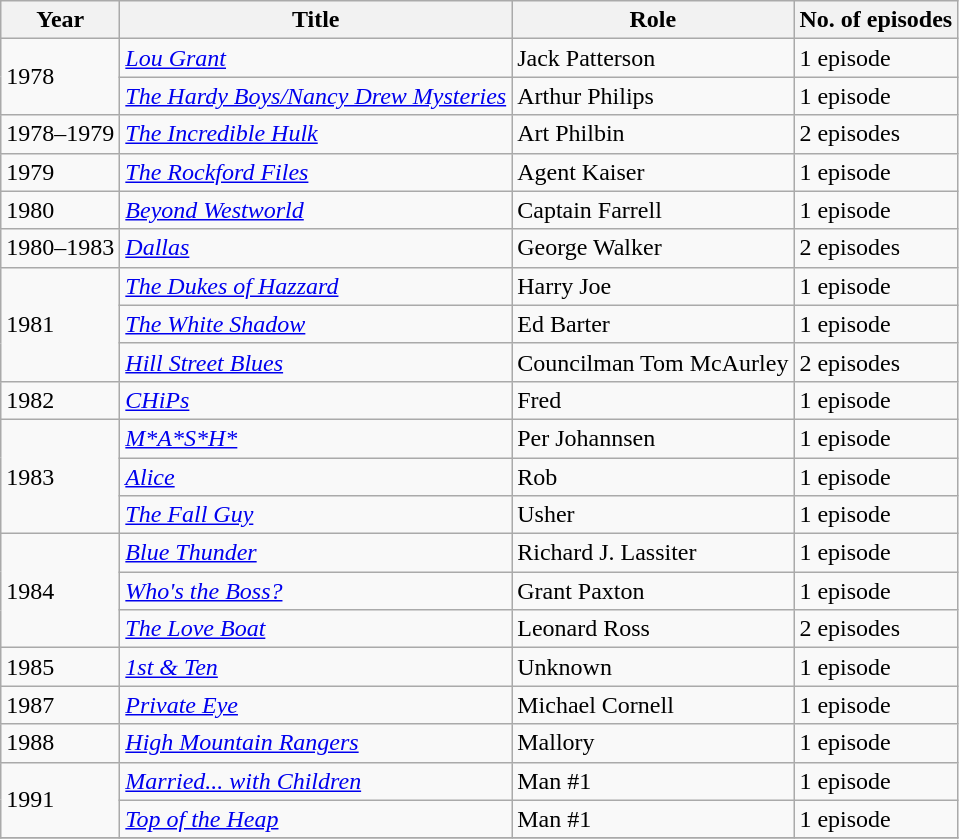<table class="wikitable">
<tr>
<th>Year</th>
<th>Title</th>
<th>Role</th>
<th>No. of episodes</th>
</tr>
<tr>
<td rowspan="2">1978</td>
<td><em><a href='#'>Lou Grant</a></em></td>
<td>Jack Patterson</td>
<td>1 episode</td>
</tr>
<tr>
<td><em><a href='#'>The Hardy Boys/Nancy Drew Mysteries</a></em></td>
<td>Arthur Philips</td>
<td>1 episode</td>
</tr>
<tr>
<td>1978–1979</td>
<td><em><a href='#'>The Incredible Hulk</a></em></td>
<td>Art Philbin</td>
<td>2 episodes</td>
</tr>
<tr>
<td>1979</td>
<td><em><a href='#'>The Rockford Files</a></em></td>
<td>Agent Kaiser</td>
<td>1 episode</td>
</tr>
<tr>
<td>1980</td>
<td><em><a href='#'>Beyond Westworld</a></em></td>
<td>Captain Farrell</td>
<td>1 episode</td>
</tr>
<tr>
<td>1980–1983</td>
<td><em><a href='#'>Dallas</a></em></td>
<td>George Walker</td>
<td>2 episodes</td>
</tr>
<tr>
<td rowspan="3">1981</td>
<td><em><a href='#'>The Dukes of Hazzard</a></em></td>
<td>Harry Joe</td>
<td>1 episode</td>
</tr>
<tr>
<td><em><a href='#'>The White Shadow</a></em></td>
<td>Ed Barter</td>
<td>1 episode</td>
</tr>
<tr>
<td><em><a href='#'>Hill Street Blues</a></em></td>
<td>Councilman Tom McAurley</td>
<td>2 episodes</td>
</tr>
<tr>
<td>1982</td>
<td><em><a href='#'>CHiPs</a></em></td>
<td>Fred</td>
<td>1 episode</td>
</tr>
<tr>
<td rowspan="3">1983</td>
<td><em><a href='#'>M*A*S*H*</a></em></td>
<td>Per Johannsen</td>
<td>1 episode</td>
</tr>
<tr>
<td><em><a href='#'>Alice</a></em></td>
<td>Rob</td>
<td>1 episode</td>
</tr>
<tr>
<td><em><a href='#'>The Fall Guy</a></em></td>
<td>Usher</td>
<td>1 episode</td>
</tr>
<tr>
<td rowspan="3">1984</td>
<td><em><a href='#'>Blue Thunder</a></em></td>
<td>Richard J. Lassiter</td>
<td>1 episode</td>
</tr>
<tr>
<td><em><a href='#'>Who's the Boss?</a></em></td>
<td>Grant Paxton</td>
<td>1 episode</td>
</tr>
<tr>
<td><em><a href='#'>The Love Boat</a></em></td>
<td>Leonard Ross</td>
<td>2 episodes</td>
</tr>
<tr>
<td>1985</td>
<td><em><a href='#'>1st & Ten</a></em></td>
<td>Unknown</td>
<td>1 episode</td>
</tr>
<tr>
<td>1987</td>
<td><em><a href='#'>Private Eye</a></em></td>
<td>Michael Cornell</td>
<td>1 episode</td>
</tr>
<tr>
<td>1988</td>
<td><em><a href='#'>High Mountain Rangers</a></em></td>
<td>Mallory</td>
<td>1 episode</td>
</tr>
<tr>
<td rowspan="2">1991</td>
<td><em><a href='#'>Married... with Children</a></em></td>
<td>Man #1</td>
<td>1 episode</td>
</tr>
<tr>
<td><em><a href='#'>Top of the Heap</a></em></td>
<td>Man #1</td>
<td>1 episode</td>
</tr>
<tr>
</tr>
</table>
